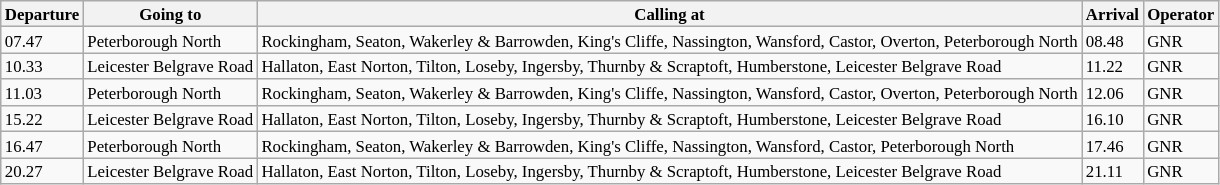<table class="wikitable" style="font-size:70%;">
<tr>
<th>Departure</th>
<th>Going to</th>
<th>Calling at</th>
<th>Arrival</th>
<th>Operator</th>
</tr>
<tr>
<td>07.47</td>
<td>Peterborough North</td>
<td>Rockingham, Seaton, Wakerley & Barrowden, King's Cliffe, Nassington, Wansford, Castor, Overton, Peterborough North</td>
<td>08.48</td>
<td>GNR</td>
</tr>
<tr>
<td>10.33</td>
<td>Leicester Belgrave Road</td>
<td>Hallaton, East Norton, Tilton, Loseby, Ingersby, Thurnby & Scraptoft, Humberstone, Leicester Belgrave Road</td>
<td>11.22</td>
<td>GNR</td>
</tr>
<tr>
<td>11.03</td>
<td>Peterborough North</td>
<td>Rockingham, Seaton, Wakerley & Barrowden, King's Cliffe, Nassington, Wansford, Castor, Overton, Peterborough North</td>
<td>12.06</td>
<td>GNR</td>
</tr>
<tr>
<td>15.22</td>
<td>Leicester Belgrave Road</td>
<td>Hallaton, East Norton, Tilton, Loseby, Ingersby, Thurnby & Scraptoft, Humberstone, Leicester Belgrave Road</td>
<td>16.10</td>
<td>GNR</td>
</tr>
<tr>
<td>16.47</td>
<td>Peterborough North</td>
<td>Rockingham, Seaton, Wakerley & Barrowden, King's Cliffe, Nassington, Wansford, Castor, Peterborough North</td>
<td>17.46</td>
<td>GNR</td>
</tr>
<tr>
<td>20.27</td>
<td>Leicester Belgrave Road</td>
<td>Hallaton, East Norton, Tilton, Loseby, Ingersby, Thurnby & Scraptoft, Humberstone, Leicester Belgrave Road</td>
<td>21.11</td>
<td>GNR</td>
</tr>
</table>
